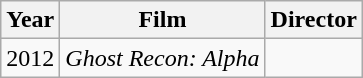<table class="wikitable">
<tr>
<th>Year</th>
<th>Film</th>
<th>Director</th>
</tr>
<tr>
<td>2012</td>
<td><em>Ghost Recon: Alpha</em></td>
<td></td>
</tr>
</table>
